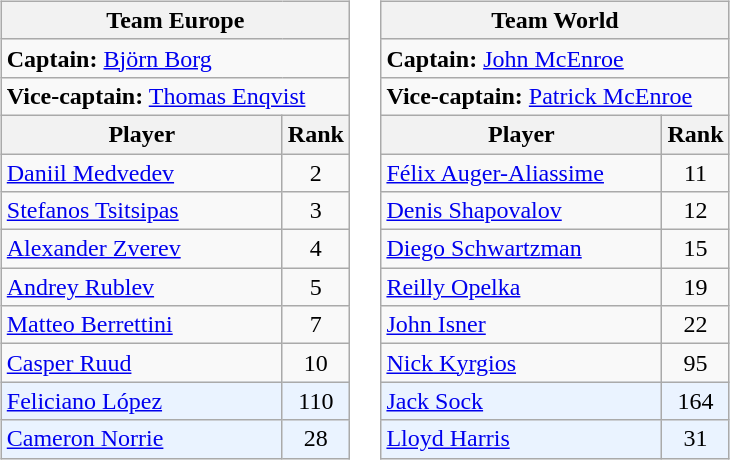<table>
<tr valign=top>
<td><br><table class="wikitable nowrap">
<tr>
<th colspan=2> Team Europe</th>
</tr>
<tr>
<td colspan=2><strong>Captain:</strong>  <a href='#'>Björn Borg</a></td>
</tr>
<tr>
<td colspan=2><strong>Vice-captain:</strong>  <a href='#'>Thomas Enqvist</a></td>
</tr>
<tr>
<th width=180>Player</th>
<th>Rank</th>
</tr>
<tr>
<td> <a href='#'>Daniil Medvedev</a></td>
<td align=center>2</td>
</tr>
<tr>
<td> <a href='#'>Stefanos Tsitsipas</a></td>
<td align=center>3</td>
</tr>
<tr>
<td> <a href='#'>Alexander Zverev</a></td>
<td align=center>4</td>
</tr>
<tr>
<td> <a href='#'>Andrey Rublev</a></td>
<td align=center>5</td>
</tr>
<tr>
<td> <a href='#'>Matteo Berrettini</a></td>
<td align=center>7</td>
</tr>
<tr>
<td> <a href='#'>Casper Ruud</a></td>
<td align=center>10</td>
</tr>
<tr style="background:#eaf3ff">
<td> <a href='#'>Feliciano López</a></td>
<td align=center>110</td>
</tr>
<tr style="background:#eaf3ff">
<td> <a href='#'>Cameron Norrie</a></td>
<td align=center>28</td>
</tr>
</table>
</td>
<td><br><table class="wikitable nowrap">
<tr>
<th colspan=2> Team World</th>
</tr>
<tr>
<td colspan=2><strong>Captain:</strong>  <a href='#'>John McEnroe</a></td>
</tr>
<tr>
<td colspan=2><strong>Vice-captain:</strong>  <a href='#'>Patrick McEnroe</a></td>
</tr>
<tr>
<th width=180>Player</th>
<th>Rank</th>
</tr>
<tr>
<td> <a href='#'>Félix Auger-Aliassime</a></td>
<td align=center>11</td>
</tr>
<tr>
<td> <a href='#'>Denis Shapovalov</a></td>
<td align=center>12</td>
</tr>
<tr>
<td> <a href='#'>Diego Schwartzman</a></td>
<td align=center>15</td>
</tr>
<tr>
<td> <a href='#'>Reilly Opelka</a></td>
<td align=center>19</td>
</tr>
<tr>
<td> <a href='#'>John Isner</a></td>
<td align=center>22</td>
</tr>
<tr>
<td> <a href='#'>Nick Kyrgios</a></td>
<td align=center>95</td>
</tr>
<tr style="background:#eaf3ff">
<td> <a href='#'>Jack Sock</a></td>
<td align=center>164</td>
</tr>
<tr style="background:#eaf3ff">
<td> <a href='#'>Lloyd Harris</a></td>
<td align=center>31</td>
</tr>
</table>
</td>
</tr>
</table>
